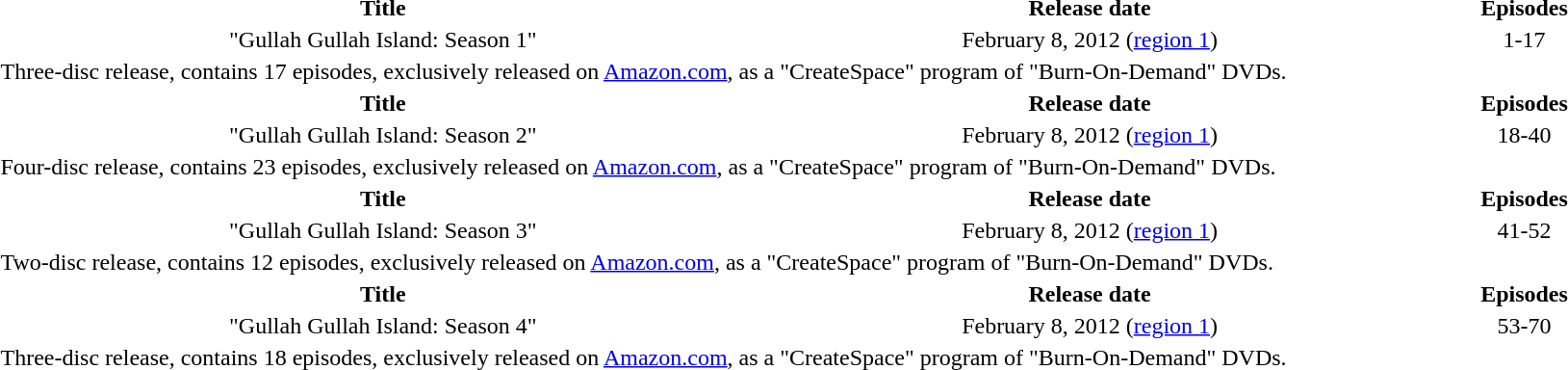<table class="Wiki table" style="width:90%;">
<tr>
<th>Title</th>
<th>Release date</th>
<th>Episodes</th>
</tr>
<tr colspan="3" style="text-align:center;">
<td>"Gullah Gullah Island: Season 1"</td>
<td>February 8, 2012 (<a href='#'>region 1</a>)</td>
<td>1-17</td>
</tr>
<tr>
<td colspan="3">Three-disc release, contains 17 episodes, exclusively released on <a href='#'>Amazon.com</a>, as a "CreateSpace" program of "Burn-On-Demand" DVDs.</td>
</tr>
<tr>
<th>Title</th>
<th>Release date</th>
<th>Episodes</th>
</tr>
<tr colspan="3" style="text-align:center;">
<td>"Gullah Gullah Island: Season 2"</td>
<td>February 8, 2012 (<a href='#'>region 1</a>)</td>
<td>18-40</td>
</tr>
<tr>
<td colspan="3">Four-disc release, contains 23 episodes, exclusively released on <a href='#'>Amazon.com</a>, as a "CreateSpace" program of "Burn-On-Demand" DVDs.</td>
</tr>
<tr>
<th>Title</th>
<th>Release date</th>
<th>Episodes</th>
</tr>
<tr colspan="3" style="text-align:center;">
<td>"Gullah Gullah Island: Season 3"</td>
<td>February 8, 2012 (<a href='#'>region 1</a>)</td>
<td>41-52</td>
</tr>
<tr>
<td colspan="3">Two-disc release, contains 12 episodes, exclusively released on <a href='#'>Amazon.com</a>, as a "CreateSpace" program of "Burn-On-Demand" DVDs.</td>
</tr>
<tr>
<th>Title</th>
<th>Release date</th>
<th>Episodes</th>
</tr>
<tr colspan="3" style="text-align:center;">
<td>"Gullah Gullah Island: Season 4"</td>
<td>February 8, 2012 (<a href='#'>region 1</a>)</td>
<td>53-70</td>
</tr>
<tr>
<td colspan="3">Three-disc release, contains 18 episodes, exclusively released on <a href='#'>Amazon.com</a>, as a "CreateSpace" program of "Burn-On-Demand" DVDs.</td>
</tr>
</table>
